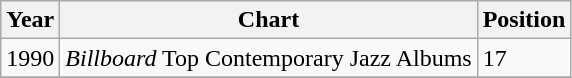<table class="wikitable">
<tr>
<th>Year</th>
<th>Chart</th>
<th>Position</th>
</tr>
<tr>
<td>1990</td>
<td><em>Billboard</em> Top Contemporary Jazz Albums</td>
<td>17</td>
</tr>
<tr>
</tr>
</table>
